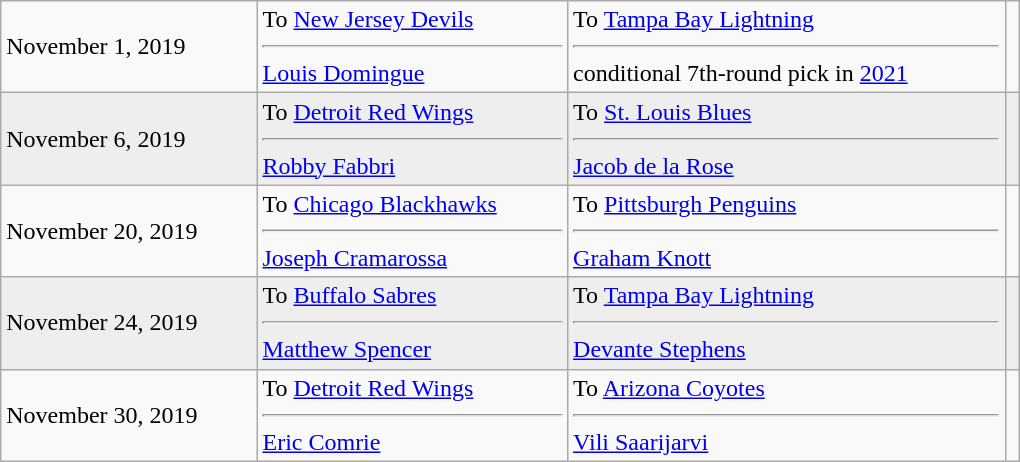<table class="wikitable" style="border:1px solid #999999; width:680px;">
<tr>
<td>November 1, 2019</td>
<td valign="top">To <a href='#'>New Jersey Devils</a><hr><a href='#'>Louis Domingue</a></td>
<td valign="top">To <a href='#'>Tampa Bay Lightning</a><hr><span>conditional</span> 7th-round pick in <a href='#'>2021</a></td>
<td></td>
</tr>
<tr bgcolor="eeeeee">
<td>November 6, 2019</td>
<td valign="top">To <a href='#'>Detroit Red Wings</a><hr><a href='#'>Robby Fabbri</a></td>
<td valign="top">To <a href='#'>St. Louis Blues</a><hr><a href='#'>Jacob de la Rose</a></td>
<td></td>
</tr>
<tr>
<td>November 20, 2019</td>
<td valign="top">To <a href='#'>Chicago Blackhawks</a><hr><a href='#'>Joseph Cramarossa</a></td>
<td valign="top">To <a href='#'>Pittsburgh Penguins</a><hr><a href='#'>Graham Knott</a></td>
<td></td>
</tr>
<tr bgcolor="eeeeee">
<td>November 24, 2019</td>
<td valign="top">To <a href='#'>Buffalo Sabres</a><hr><a href='#'>Matthew Spencer</a></td>
<td valign="top">To <a href='#'>Tampa Bay Lightning</a><hr><a href='#'>Devante Stephens</a></td>
<td></td>
</tr>
<tr>
<td>November 30, 2019</td>
<td valign="top">To <a href='#'>Detroit Red Wings</a><hr><a href='#'>Eric Comrie</a></td>
<td valign="top">To <a href='#'>Arizona Coyotes</a><hr><a href='#'>Vili Saarijarvi</a></td>
<td></td>
</tr>
</table>
